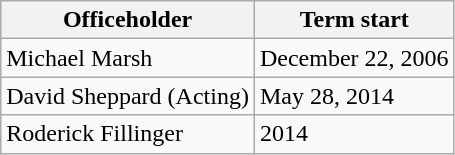<table class="wikitable sortable">
<tr style="vertical-align:bottom;">
<th>Officeholder</th>
<th>Term start</th>
</tr>
<tr>
<td>Michael Marsh</td>
<td>December 22, 2006</td>
</tr>
<tr>
<td>David Sheppard (Acting)</td>
<td>May 28, 2014</td>
</tr>
<tr>
<td>Roderick Fillinger</td>
<td>2014</td>
</tr>
</table>
